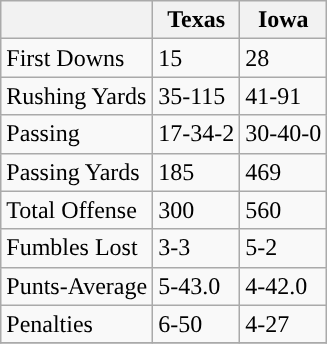<table class="wikitable">
<tr>
<th></th>
<th>Texas</th>
<th>Iowa</th>
</tr>
<tr>
<td>First Downs</td>
<td>15</td>
<td>28</td>
</tr>
<tr>
<td>Rushing Yards</td>
<td>35-115</td>
<td>41-91</td>
</tr>
<tr>
<td>Passing</td>
<td>17-34-2</td>
<td>30-40-0</td>
</tr>
<tr>
<td>Passing Yards</td>
<td>185</td>
<td>469</td>
</tr>
<tr>
<td>Total Offense</td>
<td>300</td>
<td>560</td>
</tr>
<tr>
<td>Fumbles Lost</td>
<td>3-3</td>
<td>5-2</td>
</tr>
<tr>
<td>Punts-Average</td>
<td>5-43.0</td>
<td>4-42.0</td>
</tr>
<tr>
<td>Penalties</td>
<td>6-50</td>
<td>4-27</td>
</tr>
<tr>
</tr>
</table>
